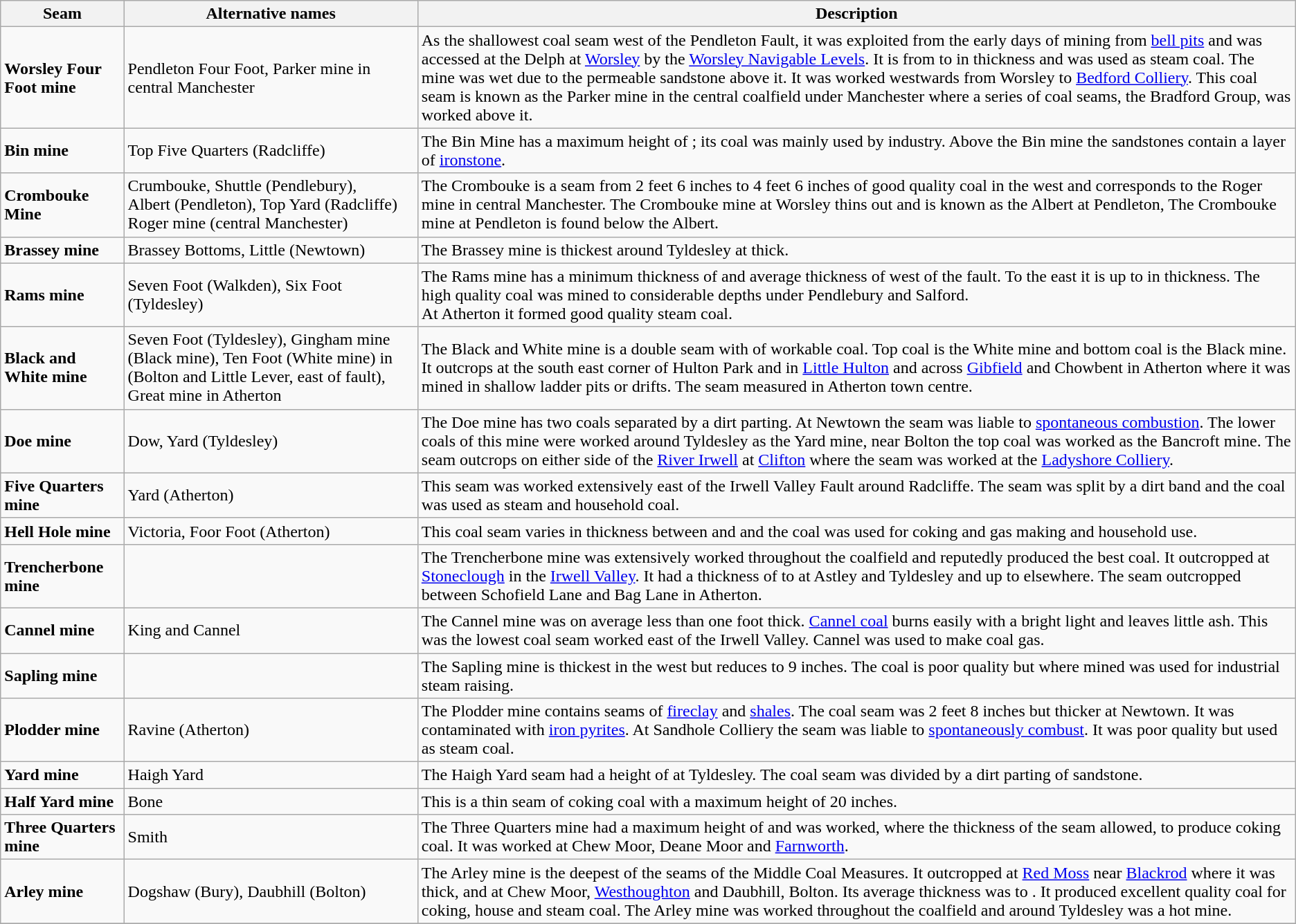<table class="wikitable plainrowheaders">
<tr>
<th>Seam</th>
<th>Alternative names</th>
<th>Description</th>
</tr>
<tr>
<td><span><strong>Worsley Four Foot mine</strong></span></td>
<td>Pendleton Four Foot, Parker mine in central Manchester</td>
<td>As the shallowest coal seam west of the Pendleton Fault, it was exploited from the early days of mining from <a href='#'>bell pits</a> and was accessed at the Delph at <a href='#'>Worsley</a> by the <a href='#'>Worsley Navigable Levels</a>. It is from  to  in thickness and was used as steam coal. The mine was wet due to the permeable sandstone above it. It was worked westwards from Worsley to <a href='#'>Bedford Colliery</a>. This coal seam is known as the Parker mine in the central coalfield under Manchester where a series of coal seams, the Bradford Group, was worked above it.</td>
</tr>
<tr>
<td><span><strong>Bin mine</strong></span></td>
<td>Top Five Quarters (Radcliffe)</td>
<td>The Bin Mine has a maximum height of ; its coal was mainly used by industry. Above the Bin mine the sandstones contain a layer of <a href='#'>ironstone</a>.</td>
</tr>
<tr>
<td><span><strong>Crombouke Mine</strong></span></td>
<td>Crumbouke, Shuttle (Pendlebury),<br> Albert (Pendleton), Top Yard (Radcliffe) Roger mine (central Manchester)</td>
<td>The Crombouke is a seam from 2 feet 6 inches to 4 feet 6 inches of good quality coal in the west and corresponds to the Roger mine in central Manchester. The Crombouke mine at Worsley thins out and is known as the Albert at Pendleton, The Crombouke mine at Pendleton is found below the Albert.</td>
</tr>
<tr>
<td><span><strong>Brassey mine</strong></span></td>
<td>Brassey Bottoms, Little (Newtown)</td>
<td>The Brassey mine is thickest around Tyldesley at  thick.</td>
</tr>
<tr>
<td><span><strong>Rams mine</strong></span></td>
<td>Seven Foot (Walkden), Six Foot (Tyldesley)</td>
<td>The Rams mine has a minimum thickness of  and average thickness of  west of the fault. To the east it is up to  in thickness. The high quality coal was mined to considerable depths under Pendlebury and Salford.<br>At Atherton it formed good quality steam coal.</td>
</tr>
<tr>
<td><span><strong>Black and White mine</strong></span></td>
<td>Seven Foot (Tyldesley),  Gingham mine (Black mine), Ten Foot (White mine) in (Bolton and Little Lever, east of fault), Great mine in Atherton</td>
<td>The Black and White mine is a double seam with  of workable coal. Top coal is the White mine and bottom coal is the Black mine. It outcrops at the south east corner of Hulton Park and in <a href='#'>Little Hulton</a> and across <a href='#'>Gibfield</a> and Chowbent in Atherton where it was mined in shallow ladder pits or drifts. The seam measured  in Atherton town centre.</td>
</tr>
<tr>
<td><span><strong>Doe mine</strong></span></td>
<td>Dow, Yard (Tyldesley)</td>
<td>The Doe mine has two coals separated by a dirt parting. At Newtown the seam was liable to <a href='#'>spontaneous combustion</a>. The lower coals of this mine were worked around Tyldesley as the Yard mine, near Bolton the top coal was worked as the Bancroft mine. The seam outcrops on either side of the <a href='#'>River Irwell</a> at <a href='#'>Clifton</a> where the seam was worked at the <a href='#'>Ladyshore Colliery</a>.</td>
</tr>
<tr>
<td><span><strong>Five Quarters mine</strong></span></td>
<td>Yard (Atherton)</td>
<td>This seam was worked extensively east of the Irwell Valley Fault around Radcliffe. The seam was split by a dirt band and the coal was used as steam and household coal.</td>
</tr>
<tr>
<td><span><strong>Hell Hole mine</strong></span></td>
<td>Victoria, Foor Foot (Atherton)</td>
<td>This coal seam varies in thickness between  and  and the coal was used for coking and gas making and household use.</td>
</tr>
<tr>
<td><span><strong>Trencherbone mine</strong></span></td>
<td></td>
<td>The Trencherbone mine was extensively worked throughout the coalfield and reputedly produced the best coal. It outcropped at <a href='#'>Stoneclough</a> in the <a href='#'>Irwell Valley</a>. It had a thickness of  to  at Astley and Tyldesley and up to  elsewhere. The seam outcropped between Schofield Lane and Bag Lane in Atherton.</td>
</tr>
<tr>
<td><span><strong>Cannel mine</strong></span></td>
<td>King and Cannel</td>
<td>The Cannel mine was on average less than one foot thick. <a href='#'>Cannel coal</a> burns easily with a bright light and leaves little ash. This was the lowest coal seam worked east of the Irwell Valley. Cannel was used to make coal gas.</td>
</tr>
<tr>
<td><span><strong>Sapling mine</strong></span></td>
<td></td>
<td>The Sapling mine is thickest in the west but reduces to 9 inches. The coal is poor quality but where mined was used for industrial steam raising.</td>
</tr>
<tr>
<td><span><strong>Plodder mine</strong></span></td>
<td>Ravine (Atherton)</td>
<td>The Plodder mine contains seams of <a href='#'>fireclay</a> and <a href='#'>shales</a>. The coal seam was 2 feet 8 inches but thicker at Newtown. It was contaminated with <a href='#'>iron pyrites</a>. At Sandhole Colliery the seam was liable to <a href='#'>spontaneously combust</a>. It was poor quality but used as steam coal.</td>
</tr>
<tr>
<td><span><strong>Yard mine</strong></span></td>
<td>Haigh Yard</td>
<td>The Haigh Yard seam had a height of  at Tyldesley. The coal seam was divided by a dirt parting of sandstone.</td>
</tr>
<tr>
<td><span><strong>Half Yard mine</strong></span></td>
<td>Bone</td>
<td>This is a thin seam of coking coal with a maximum height of 20 inches.</td>
</tr>
<tr>
<td><span><strong>Three Quarters mine</strong></span></td>
<td>Smith</td>
<td>The Three Quarters mine had a maximum height of  and was worked, where the thickness of the seam allowed, to produce coking coal. It was worked at Chew Moor, Deane Moor and <a href='#'>Farnworth</a>.</td>
</tr>
<tr>
<td><span><strong>Arley mine</strong></span></td>
<td>Dogshaw (Bury), Daubhill (Bolton)</td>
<td>The Arley mine is the deepest of the seams of the Middle Coal Measures. It outcropped at <a href='#'>Red Moss</a> near <a href='#'>Blackrod</a> where it was  thick, and at Chew Moor, <a href='#'>Westhoughton</a> and Daubhill, Bolton. Its average thickness was  to . It produced excellent quality coal for coking, house and steam coal. The Arley mine was worked throughout the coalfield and around Tyldesley was a hot mine.</td>
</tr>
<tr>
</tr>
</table>
